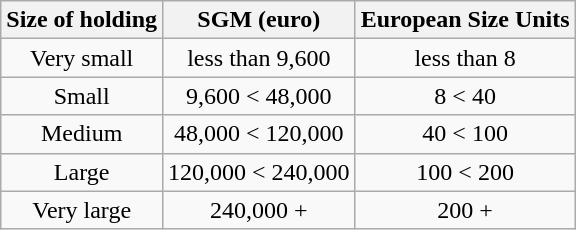<table class="wikitable" style="text-align:center;">
<tr>
<th>Size of holding</th>
<th>SGM (euro)</th>
<th>European Size Units</th>
</tr>
<tr>
<td>Very small</td>
<td>less than 9,600</td>
<td>less than 8</td>
</tr>
<tr>
<td>Small</td>
<td>9,600 < 48,000</td>
<td>8 < 40</td>
</tr>
<tr>
<td>Medium</td>
<td>48,000 < 120,000</td>
<td>40 < 100</td>
</tr>
<tr>
<td>Large</td>
<td>120,000 < 240,000</td>
<td>100 < 200</td>
</tr>
<tr>
<td>Very large</td>
<td>240,000 +</td>
<td>200 +</td>
</tr>
</table>
